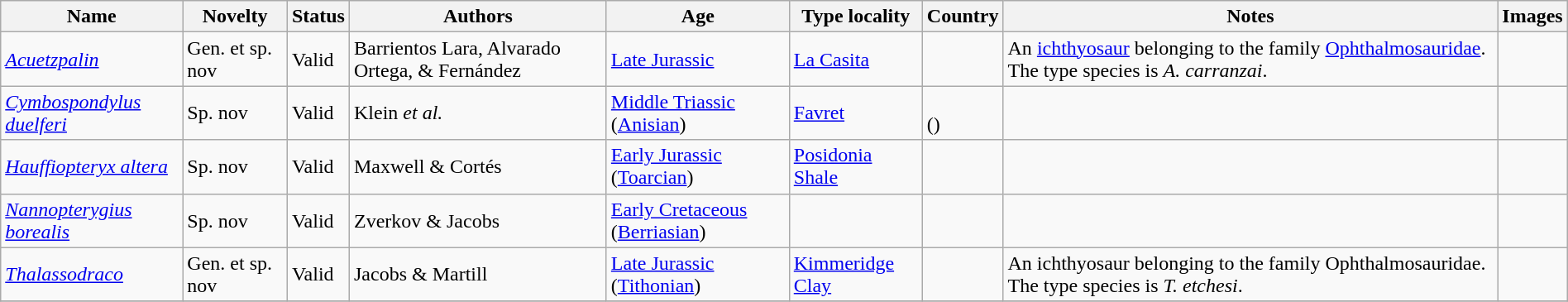<table class="wikitable sortable" align="center" width="100%">
<tr>
<th>Name</th>
<th>Novelty</th>
<th>Status</th>
<th>Authors</th>
<th>Age</th>
<th>Type locality</th>
<th>Country</th>
<th>Notes</th>
<th>Images</th>
</tr>
<tr>
<td><em><a href='#'>Acuetzpalin</a></em></td>
<td>Gen. et sp. nov</td>
<td>Valid</td>
<td>Barrientos Lara, Alvarado Ortega, & Fernández</td>
<td><a href='#'>Late Jurassic</a></td>
<td><a href='#'>La Casita</a></td>
<td></td>
<td>An <a href='#'>ichthyosaur</a> belonging to the family <a href='#'>Ophthalmosauridae</a>. The type species is <em>A. carranzai</em>.</td>
<td></td>
</tr>
<tr>
<td><em><a href='#'>Cymbospondylus duelferi</a></em></td>
<td>Sp. nov</td>
<td>Valid</td>
<td>Klein <em>et al.</em></td>
<td><a href='#'>Middle Triassic</a> (<a href='#'>Anisian</a>)</td>
<td><a href='#'>Favret</a></td>
<td><br>()</td>
<td></td>
<td></td>
</tr>
<tr>
<td><em><a href='#'>Hauffiopteryx altera</a></em></td>
<td>Sp. nov</td>
<td>Valid</td>
<td>Maxwell & Cortés</td>
<td><a href='#'>Early Jurassic</a> (<a href='#'>Toarcian</a>)</td>
<td><a href='#'>Posidonia Shale</a></td>
<td></td>
<td></td>
<td></td>
</tr>
<tr>
<td><em><a href='#'>Nannopterygius borealis</a></em></td>
<td>Sp. nov</td>
<td>Valid</td>
<td>Zverkov & Jacobs</td>
<td><a href='#'>Early Cretaceous</a> (<a href='#'>Berriasian</a>)</td>
<td></td>
<td><br></td>
<td></td>
<td></td>
</tr>
<tr>
<td><em><a href='#'>Thalassodraco</a></em></td>
<td>Gen. et sp. nov</td>
<td>Valid</td>
<td>Jacobs & Martill</td>
<td><a href='#'>Late Jurassic</a> (<a href='#'>Tithonian</a>)</td>
<td><a href='#'>Kimmeridge Clay</a></td>
<td></td>
<td>An ichthyosaur belonging to the family Ophthalmosauridae. The type species is <em>T. etchesi</em>.</td>
<td></td>
</tr>
<tr>
</tr>
</table>
